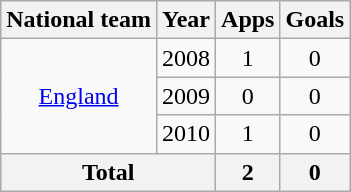<table class=wikitable style="text-align: center">
<tr>
<th>National team</th>
<th>Year</th>
<th>Apps</th>
<th>Goals</th>
</tr>
<tr>
<td rowspan="3"><a href='#'>England</a></td>
<td>2008</td>
<td>1</td>
<td>0</td>
</tr>
<tr>
<td>2009</td>
<td>0</td>
<td>0</td>
</tr>
<tr>
<td>2010</td>
<td>1</td>
<td>0</td>
</tr>
<tr>
<th colspan=2>Total</th>
<th>2</th>
<th>0</th>
</tr>
</table>
